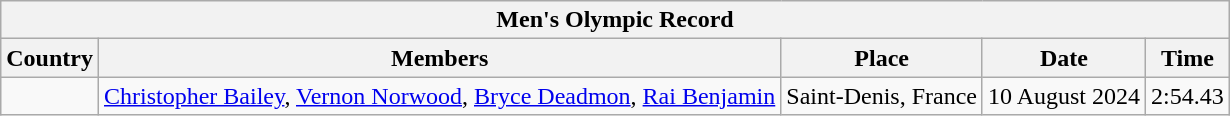<table class="wikitable">
<tr>
<th colspan="5">Men's Olympic Record</th>
</tr>
<tr>
<th>Country</th>
<th>Members</th>
<th>Place</th>
<th>Date</th>
<th>Time</th>
</tr>
<tr>
<td></td>
<td><a href='#'>Christopher Bailey</a>, <a href='#'>Vernon Norwood</a>, <a href='#'>Bryce Deadmon</a>, <a href='#'>Rai Benjamin</a></td>
<td>Saint-Denis, France</td>
<td>10 August 2024</td>
<td>2:54.43</td>
</tr>
</table>
